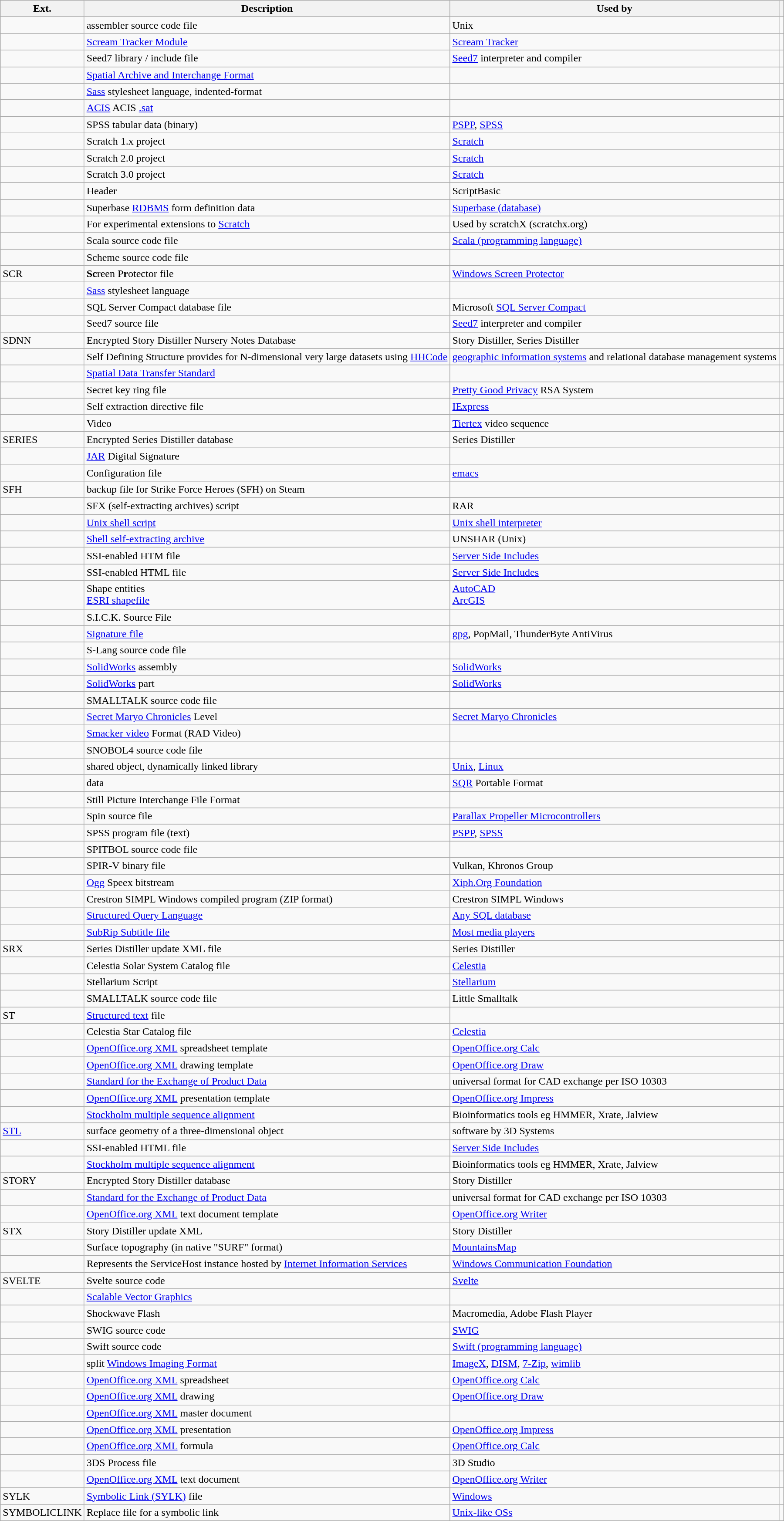<table class="wikitable">
<tr>
<th>Ext.</th>
<th>Description</th>
<th>Used by</th>
<th></th>
</tr>
<tr>
<td></td>
<td>assembler source code file</td>
<td>Unix</td>
<td></td>
</tr>
<tr>
<td></td>
<td><a href='#'>Scream Tracker Module</a></td>
<td><a href='#'>Scream Tracker</a></td>
<td></td>
</tr>
<tr>
<td></td>
<td>Seed7 library / include file</td>
<td><a href='#'>Seed7</a> interpreter and compiler</td>
<td></td>
</tr>
<tr>
<td></td>
<td><a href='#'>Spatial Archive and Interchange Format</a></td>
<td></td>
<td></td>
</tr>
<tr>
<td></td>
<td><a href='#'>Sass</a> stylesheet language, indented-format</td>
<td></td>
<td></td>
</tr>
<tr>
<td></td>
<td><a href='#'>ACIS</a> ACIS <a href='#'>.sat</a></td>
<td></td>
<td></td>
</tr>
<tr>
<td></td>
<td>SPSS tabular data (binary)</td>
<td><a href='#'>PSPP</a>, <a href='#'>SPSS</a></td>
<td></td>
</tr>
<tr>
<td></td>
<td>Scratch 1.x project</td>
<td><a href='#'>Scratch</a></td>
<td></td>
</tr>
<tr>
<td></td>
<td>Scratch 2.0 project</td>
<td><a href='#'>Scratch</a></td>
<td></td>
</tr>
<tr>
<td></td>
<td>Scratch 3.0 project</td>
<td><a href='#'>Scratch</a></td>
<td></td>
</tr>
<tr>
<td></td>
<td>Header</td>
<td>ScriptBasic</td>
<td></td>
</tr>
<tr>
<td></td>
<td>Superbase <a href='#'>RDBMS</a> form definition data</td>
<td><a href='#'>Superbase (database)</a></td>
<td></td>
</tr>
<tr>
<td></td>
<td>For experimental extensions to <a href='#'>Scratch</a></td>
<td>Used by scratchX (scratchx.org)</td>
<td></td>
</tr>
<tr>
<td></td>
<td>Scala source code file</td>
<td><a href='#'>Scala (programming language)</a></td>
<td></td>
</tr>
<tr>
<td></td>
<td>Scheme source code file</td>
<td></td>
<td></td>
</tr>
<tr>
<td>SCR</td>
<td><strong>Sc</strong>reen P<strong>r</strong>otector file</td>
<td><a href='#'>Windows Screen Protector</a></td>
<td></td>
</tr>
<tr>
<td></td>
<td><a href='#'>Sass</a> stylesheet language</td>
<td></td>
<td></td>
</tr>
<tr>
<td></td>
<td>SQL Server Compact database file</td>
<td>Microsoft <a href='#'>SQL Server Compact</a></td>
<td></td>
</tr>
<tr>
<td></td>
<td>Seed7 source file</td>
<td><a href='#'>Seed7</a> interpreter and compiler</td>
<td></td>
</tr>
<tr>
<td>SDNN</td>
<td>Encrypted Story Distiller Nursery Notes Database</td>
<td>Story Distiller, Series Distiller</td>
<td></td>
</tr>
<tr>
<td></td>
<td>Self Defining Structure provides for N-dimensional very large datasets using <a href='#'>HHCode</a></td>
<td><a href='#'>geographic information systems</a> and relational database management systems</td>
<td></td>
</tr>
<tr>
<td></td>
<td><a href='#'>Spatial Data Transfer Standard</a></td>
<td></td>
<td></td>
</tr>
<tr>
<td></td>
<td>Secret key ring file</td>
<td><a href='#'>Pretty Good Privacy</a> RSA System</td>
<td></td>
</tr>
<tr>
<td></td>
<td>Self extraction directive file</td>
<td><a href='#'>IExpress</a></td>
<td></td>
</tr>
<tr>
<td></td>
<td>Video</td>
<td><a href='#'>Tiertex</a> video sequence</td>
<td></td>
</tr>
<tr>
<td>SERIES</td>
<td>Encrypted Series Distiller database</td>
<td>Series Distiller</td>
<td></td>
</tr>
<tr>
<td></td>
<td><a href='#'>JAR</a> Digital Signature</td>
<td></td>
<td></td>
</tr>
<tr>
<td></td>
<td>Configuration file</td>
<td><a href='#'>emacs</a></td>
<td></td>
</tr>
<tr>
<td>SFH</td>
<td>backup file for Strike Force Heroes (SFH) on Steam</td>
<td></td>
<td></td>
</tr>
<tr>
<td></td>
<td>SFX (self-extracting archives) script</td>
<td>RAR</td>
<td></td>
</tr>
<tr>
<td></td>
<td><a href='#'>Unix shell script</a></td>
<td><a href='#'>Unix shell interpreter</a></td>
<td></td>
</tr>
<tr>
<td></td>
<td><a href='#'>Shell self-extracting archive</a></td>
<td>UNSHAR (Unix)</td>
<td></td>
</tr>
<tr>
<td></td>
<td>SSI-enabled HTM file</td>
<td><a href='#'>Server Side Includes</a></td>
<td></td>
</tr>
<tr>
<td></td>
<td>SSI-enabled HTML file</td>
<td><a href='#'>Server Side Includes</a></td>
<td></td>
</tr>
<tr>
<td></td>
<td>Shape entities<br><a href='#'>ESRI shapefile</a></td>
<td><a href='#'>AutoCAD</a><br><a href='#'>ArcGIS</a></td>
<td></td>
</tr>
<tr>
<td></td>
<td>S.I.C.K. Source File</td>
<td></td>
<td></td>
</tr>
<tr>
<td></td>
<td><a href='#'>Signature file</a></td>
<td><a href='#'>gpg</a>, PopMail, ThunderByte AntiVirus</td>
<td></td>
</tr>
<tr>
<td></td>
<td>S-Lang source code file</td>
<td></td>
<td></td>
</tr>
<tr>
<td></td>
<td><a href='#'>SolidWorks</a> assembly</td>
<td><a href='#'>SolidWorks</a></td>
<td></td>
</tr>
<tr>
<td></td>
<td><a href='#'>SolidWorks</a> part</td>
<td><a href='#'>SolidWorks</a></td>
<td></td>
</tr>
<tr>
<td></td>
<td>SMALLTALK source code file</td>
<td></td>
<td></td>
</tr>
<tr>
<td></td>
<td><a href='#'>Secret Maryo Chronicles</a> Level</td>
<td><a href='#'>Secret Maryo Chronicles</a></td>
<td></td>
</tr>
<tr>
<td></td>
<td><a href='#'>Smacker video</a> Format (RAD Video)</td>
<td></td>
<td></td>
</tr>
<tr>
<td></td>
<td>SNOBOL4 source code file</td>
<td></td>
<td></td>
</tr>
<tr>
<td></td>
<td>shared object, dynamically linked library</td>
<td><a href='#'>Unix</a>, <a href='#'>Linux</a></td>
<td></td>
</tr>
<tr>
<td></td>
<td>data</td>
<td><a href='#'>SQR</a> Portable Format</td>
<td></td>
</tr>
<tr>
<td></td>
<td>Still Picture Interchange File Format</td>
<td></td>
<td></td>
</tr>
<tr>
<td></td>
<td>Spin source file</td>
<td><a href='#'>Parallax Propeller Microcontrollers</a></td>
<td></td>
</tr>
<tr>
<td></td>
<td>SPSS program file (text)</td>
<td><a href='#'>PSPP</a>, <a href='#'>SPSS</a></td>
<td></td>
</tr>
<tr>
<td></td>
<td>SPITBOL source code file</td>
<td></td>
<td></td>
</tr>
<tr>
<td></td>
<td>SPIR-V binary file</td>
<td>Vulkan, Khronos Group</td>
<td></td>
</tr>
<tr>
<td></td>
<td><a href='#'>Ogg</a> Speex bitstream</td>
<td><a href='#'>Xiph.Org Foundation</a></td>
<td></td>
</tr>
<tr>
<td></td>
<td>Crestron SIMPL Windows compiled program (ZIP format)</td>
<td>Crestron SIMPL Windows</td>
<td></td>
</tr>
<tr>
<td></td>
<td><a href='#'>Structured Query Language</a></td>
<td><a href='#'>Any SQL database</a></td>
<td></td>
</tr>
<tr>
<td></td>
<td><a href='#'>SubRip Subtitle file</a></td>
<td><a href='#'>Most media players</a></td>
<td></td>
</tr>
<tr>
<td>SRX</td>
<td>Series Distiller update XML file</td>
<td>Series Distiller</td>
<td></td>
</tr>
<tr>
<td></td>
<td>Celestia Solar System Catalog file</td>
<td><a href='#'>Celestia</a></td>
<td></td>
</tr>
<tr>
<td></td>
<td>Stellarium Script</td>
<td><a href='#'>Stellarium</a></td>
<td></td>
</tr>
<tr>
<td></td>
<td>SMALLTALK source code file</td>
<td>Little Smalltalk</td>
<td></td>
</tr>
<tr>
<td>ST</td>
<td><a href='#'>Structured text</a> file</td>
<td></td>
<td></td>
</tr>
<tr>
<td></td>
<td>Celestia Star Catalog file</td>
<td><a href='#'>Celestia</a></td>
<td></td>
</tr>
<tr>
<td></td>
<td><a href='#'>OpenOffice.org XML</a> spreadsheet template</td>
<td><a href='#'>OpenOffice.org Calc</a></td>
<td></td>
</tr>
<tr>
<td></td>
<td><a href='#'>OpenOffice.org XML</a> drawing template</td>
<td><a href='#'>OpenOffice.org Draw</a></td>
<td></td>
</tr>
<tr>
<td></td>
<td><a href='#'>Standard for the Exchange of Product Data</a></td>
<td>universal format for CAD exchange per ISO 10303</td>
<td></td>
</tr>
<tr>
<td></td>
<td><a href='#'>OpenOffice.org XML</a> presentation template</td>
<td><a href='#'>OpenOffice.org Impress</a></td>
<td></td>
</tr>
<tr>
<td></td>
<td><a href='#'>Stockholm multiple sequence alignment</a></td>
<td>Bioinformatics tools eg HMMER, Xrate, Jalview</td>
<td></td>
</tr>
<tr>
<td><a href='#'>STL</a></td>
<td>surface geometry of a three-dimensional object</td>
<td>software by 3D Systems</td>
<td></td>
</tr>
<tr>
<td></td>
<td>SSI-enabled HTML file</td>
<td><a href='#'>Server Side Includes</a></td>
<td></td>
</tr>
<tr>
<td></td>
<td><a href='#'>Stockholm multiple sequence alignment</a></td>
<td>Bioinformatics tools eg HMMER, Xrate, Jalview</td>
<td></td>
</tr>
<tr>
<td>STORY</td>
<td>Encrypted Story Distiller database</td>
<td>Story Distiller</td>
<td></td>
</tr>
<tr>
<td></td>
<td><a href='#'>Standard for the Exchange of Product Data</a></td>
<td>universal format for CAD exchange per ISO 10303</td>
<td></td>
</tr>
<tr>
<td></td>
<td><a href='#'>OpenOffice.org XML</a> text document template</td>
<td><a href='#'>OpenOffice.org Writer</a></td>
<td></td>
</tr>
<tr>
<td>STX</td>
<td>Story Distiller update XML</td>
<td>Story Distiller</td>
<td></td>
</tr>
<tr>
<td></td>
<td>Surface topography (in native "SURF" format)</td>
<td><a href='#'>MountainsMap</a></td>
<td></td>
</tr>
<tr>
<td></td>
<td>Represents the ServiceHost instance hosted by <a href='#'>Internet Information Services</a></td>
<td><a href='#'>Windows Communication Foundation</a></td>
<td></td>
</tr>
<tr>
<td>SVELTE</td>
<td>Svelte source code</td>
<td><a href='#'>Svelte</a></td>
<td></td>
</tr>
<tr>
<td></td>
<td><a href='#'>Scalable Vector Graphics</a></td>
<td></td>
<td></td>
</tr>
<tr>
<td></td>
<td>Shockwave Flash</td>
<td>Macromedia, Adobe Flash Player</td>
<td></td>
</tr>
<tr>
<td></td>
<td>SWIG source code</td>
<td><a href='#'>SWIG</a></td>
<td></td>
</tr>
<tr>
<td></td>
<td>Swift source code</td>
<td><a href='#'>Swift (programming language)</a></td>
<td></td>
</tr>
<tr>
<td></td>
<td>split <a href='#'>Windows Imaging Format</a></td>
<td><a href='#'>ImageX</a>, <a href='#'>DISM</a>, <a href='#'>7-Zip</a>, <a href='#'>wimlib</a></td>
<td></td>
</tr>
<tr>
<td></td>
<td><a href='#'>OpenOffice.org XML</a> spreadsheet</td>
<td><a href='#'>OpenOffice.org Calc</a></td>
<td></td>
</tr>
<tr>
<td></td>
<td><a href='#'>OpenOffice.org XML</a> drawing</td>
<td><a href='#'>OpenOffice.org Draw</a></td>
<td></td>
</tr>
<tr>
<td></td>
<td><a href='#'>OpenOffice.org XML</a> master document</td>
<td></td>
<td></td>
</tr>
<tr>
<td></td>
<td><a href='#'>OpenOffice.org XML</a> presentation</td>
<td><a href='#'>OpenOffice.org Impress</a></td>
<td></td>
</tr>
<tr>
<td></td>
<td><a href='#'>OpenOffice.org XML</a> formula</td>
<td><a href='#'>OpenOffice.org Calc</a></td>
<td></td>
</tr>
<tr>
<td></td>
<td>3DS Process file</td>
<td>3D Studio</td>
<td></td>
</tr>
<tr>
<td></td>
<td><a href='#'>OpenOffice.org XML</a> text document</td>
<td><a href='#'>OpenOffice.org Writer</a></td>
<td></td>
</tr>
<tr>
<td>SYLK</td>
<td><a href='#'>Symbolic Link (SYLK)</a> file</td>
<td><a href='#'>Windows</a></td>
<td></td>
</tr>
<tr>
<td>SYMBOLICLINK</td>
<td>Replace file for a symbolic link</td>
<td><a href='#'>Unix-like OSs</a></td>
<td></td>
</tr>
</table>
